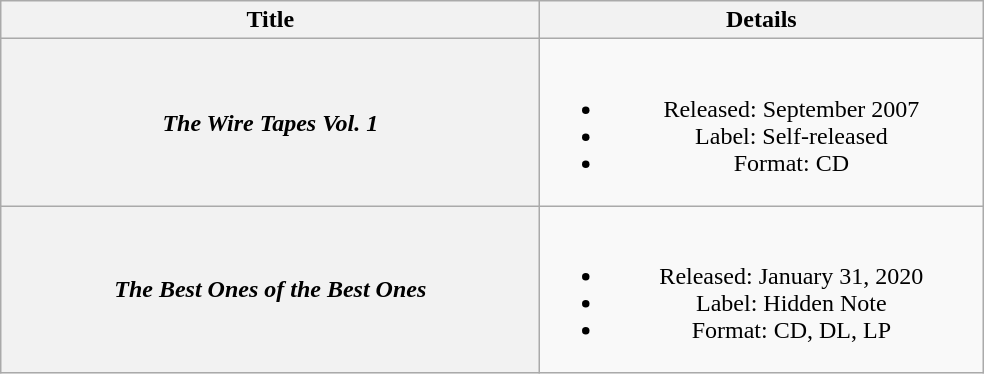<table class="wikitable plainrowheaders" style="text-align:center;">
<tr>
<th style="width:22em;">Title</th>
<th style="width:18em;">Details</th>
</tr>
<tr>
<th scope="row"><em>The Wire Tapes Vol. 1</em></th>
<td><br><ul><li>Released: September 2007</li><li>Label: Self-released</li><li>Format: CD</li></ul></td>
</tr>
<tr>
<th scope="row"><em>The Best Ones of the Best Ones</em></th>
<td><br><ul><li>Released: January 31, 2020</li><li>Label: Hidden Note</li><li>Format: CD, DL, LP</li></ul></td>
</tr>
</table>
